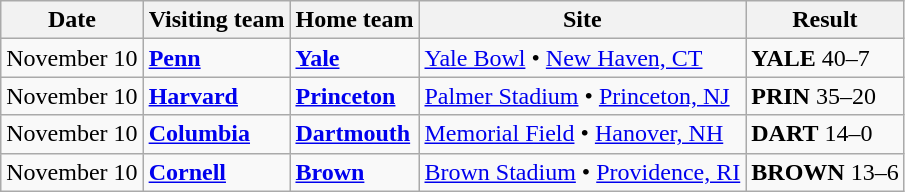<table class="wikitable">
<tr>
<th>Date</th>
<th>Visiting team</th>
<th>Home team</th>
<th>Site</th>
<th>Result</th>
</tr>
<tr>
<td>November 10</td>
<td><strong><a href='#'>Penn</a></strong></td>
<td><strong><a href='#'>Yale</a></strong></td>
<td><a href='#'>Yale Bowl</a> • <a href='#'>New Haven, CT</a></td>
<td><strong>YALE</strong> 40–7</td>
</tr>
<tr>
<td>November 10</td>
<td><strong><a href='#'>Harvard</a></strong></td>
<td><strong><a href='#'>Princeton</a></strong></td>
<td><a href='#'>Palmer Stadium</a> • <a href='#'>Princeton, NJ</a></td>
<td><strong>PRIN</strong> 35–20</td>
</tr>
<tr>
<td>November 10</td>
<td><strong><a href='#'>Columbia</a></strong></td>
<td><strong><a href='#'>Dartmouth</a></strong></td>
<td><a href='#'>Memorial Field</a> • <a href='#'>Hanover, NH</a></td>
<td><strong>DART</strong> 14–0</td>
</tr>
<tr>
<td>November 10</td>
<td><strong><a href='#'>Cornell</a></strong></td>
<td><strong><a href='#'>Brown</a></strong></td>
<td><a href='#'>Brown Stadium</a> • <a href='#'>Providence, RI</a></td>
<td><strong>BROWN</strong> 13–6</td>
</tr>
</table>
